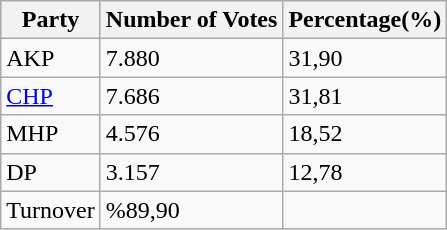<table class="wikitable">
<tr>
<th>Party</th>
<th>Number of Votes</th>
<th>Percentage(%)</th>
</tr>
<tr>
<td>AKP</td>
<td>7.880</td>
<td>31,90</td>
</tr>
<tr>
<td><a href='#'>CHP</a></td>
<td>7.686</td>
<td>31,81</td>
</tr>
<tr>
<td>MHP</td>
<td>4.576</td>
<td>18,52</td>
</tr>
<tr>
<td>DP</td>
<td>3.157</td>
<td>12,78</td>
</tr>
<tr>
<td>Turnover</td>
<td>%89,90</td>
<td></td>
</tr>
</table>
